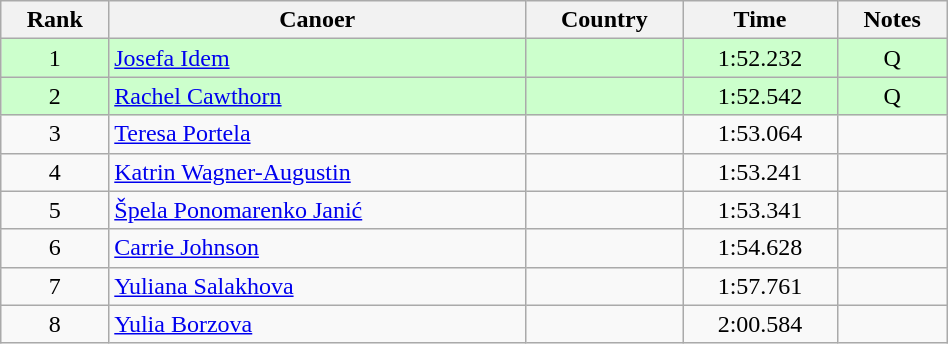<table class="wikitable" width=50% style="text-align:center;">
<tr>
<th>Rank</th>
<th>Canoer</th>
<th>Country</th>
<th>Time</th>
<th>Notes</th>
</tr>
<tr bgcolor=ccffcc>
<td>1</td>
<td align="left"><a href='#'>Josefa Idem</a></td>
<td align="left"></td>
<td>1:52.232</td>
<td>Q</td>
</tr>
<tr bgcolor=ccffcc>
<td>2</td>
<td align="left"><a href='#'>Rachel Cawthorn</a></td>
<td align="left"></td>
<td>1:52.542</td>
<td>Q</td>
</tr>
<tr>
<td>3</td>
<td align="left"><a href='#'>Teresa Portela</a></td>
<td align="left"></td>
<td>1:53.064</td>
<td></td>
</tr>
<tr>
<td>4</td>
<td align="left"><a href='#'>Katrin Wagner-Augustin</a></td>
<td align="left"></td>
<td>1:53.241</td>
<td></td>
</tr>
<tr>
<td>5</td>
<td align="left"><a href='#'>Špela Ponomarenko Janić</a></td>
<td align="left"></td>
<td>1:53.341</td>
<td></td>
</tr>
<tr>
<td>6</td>
<td align="left"><a href='#'>Carrie Johnson</a></td>
<td align="left"></td>
<td>1:54.628</td>
<td></td>
</tr>
<tr>
<td>7</td>
<td align="left"><a href='#'>Yuliana Salakhova</a></td>
<td align="left"></td>
<td>1:57.761</td>
<td></td>
</tr>
<tr>
<td>8</td>
<td align="left"><a href='#'>Yulia Borzova</a></td>
<td align="left"></td>
<td>2:00.584</td>
<td></td>
</tr>
</table>
